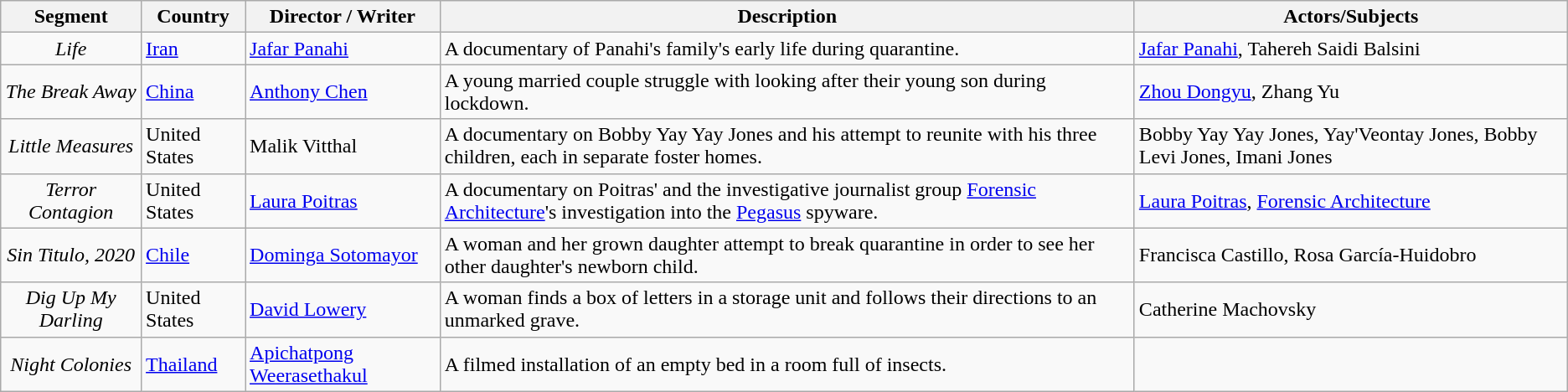<table class="wikitable">
<tr>
<th>Segment</th>
<th>Country</th>
<th>Director / Writer</th>
<th>Description</th>
<th>Actors/Subjects</th>
</tr>
<tr>
<td align="center"><em>Life</em></td>
<td><a href='#'>Iran</a></td>
<td><a href='#'>Jafar Panahi</a></td>
<td>A documentary of Panahi's family's early life during quarantine.</td>
<td><a href='#'>Jafar Panahi</a>, Tahereh Saidi Balsini</td>
</tr>
<tr>
<td align="center"><em>The Break Away</em></td>
<td><a href='#'>China</a></td>
<td><a href='#'>Anthony Chen</a></td>
<td>A young married couple struggle with looking after their young son during lockdown.</td>
<td><a href='#'>Zhou Dongyu</a>, Zhang Yu</td>
</tr>
<tr>
<td align="center"><em>Little Measures</em></td>
<td>United States</td>
<td>Malik Vitthal</td>
<td>A documentary on Bobby Yay Yay Jones and his attempt to reunite with his three children, each in separate foster homes.</td>
<td>Bobby Yay Yay Jones, Yay'Veontay Jones, Bobby Levi Jones, Imani Jones</td>
</tr>
<tr>
<td align="center"><em>Terror Contagion</em></td>
<td>United States</td>
<td><a href='#'>Laura Poitras</a></td>
<td>A documentary on Poitras' and the investigative journalist group <a href='#'>Forensic Architecture</a>'s investigation into the  <a href='#'>Pegasus</a> spyware.</td>
<td><a href='#'>Laura Poitras</a>, <a href='#'>Forensic Architecture</a></td>
</tr>
<tr>
<td align="center"><em>Sin Titulo, 2020</em></td>
<td><a href='#'>Chile</a></td>
<td><a href='#'>Dominga Sotomayor</a></td>
<td>A woman and her grown daughter attempt to break quarantine in order to see her other daughter's newborn child.</td>
<td>Francisca Castillo, Rosa García-Huidobro</td>
</tr>
<tr>
<td align="center"><em>Dig Up My Darling</em></td>
<td>United States</td>
<td><a href='#'>David Lowery</a></td>
<td>A woman finds a box of letters in a storage unit and follows their directions to an unmarked grave.</td>
<td>Catherine Machovsky</td>
</tr>
<tr>
<td align="center"><em>Night Colonies</em></td>
<td><a href='#'>Thailand</a></td>
<td><a href='#'>Apichatpong Weerasethakul</a></td>
<td>A filmed installation of an empty bed in a room full of insects.</td>
<td></td>
</tr>
</table>
